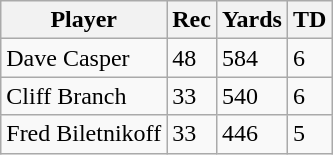<table class="wikitable">
<tr>
<th>Player</th>
<th>Rec</th>
<th>Yards</th>
<th>TD</th>
</tr>
<tr>
<td>Dave Casper</td>
<td>48</td>
<td>584</td>
<td>6</td>
</tr>
<tr>
<td>Cliff Branch</td>
<td>33</td>
<td>540</td>
<td>6</td>
</tr>
<tr>
<td>Fred Biletnikoff</td>
<td>33</td>
<td>446</td>
<td>5</td>
</tr>
</table>
